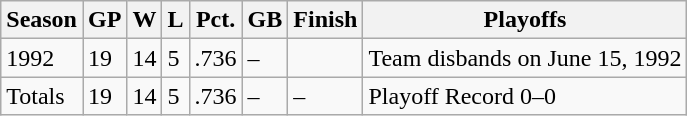<table class="wikitable">
<tr>
<th>Season</th>
<th>GP</th>
<th>W</th>
<th>L</th>
<th>Pct.</th>
<th>GB</th>
<th>Finish</th>
<th>Playoffs</th>
</tr>
<tr>
<td>1992</td>
<td>19</td>
<td>14</td>
<td>5</td>
<td>.736</td>
<td>–</td>
<td></td>
<td>Team disbands on June 15, 1992</td>
</tr>
<tr>
<td>Totals</td>
<td>19</td>
<td>14</td>
<td>5</td>
<td>.736</td>
<td>–</td>
<td>–</td>
<td>Playoff Record 0–0</td>
</tr>
</table>
